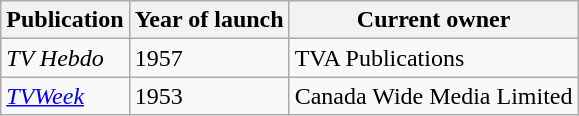<table class="wikitable">
<tr>
<th>Publication</th>
<th>Year of launch</th>
<th>Current owner</th>
</tr>
<tr>
<td><em>TV Hebdo</em><br></td>
<td>1957</td>
<td>TVA Publications</td>
</tr>
<tr>
<td><em><a href='#'>TVWeek</a></em></td>
<td>1953</td>
<td>Canada Wide Media Limited</td>
</tr>
</table>
